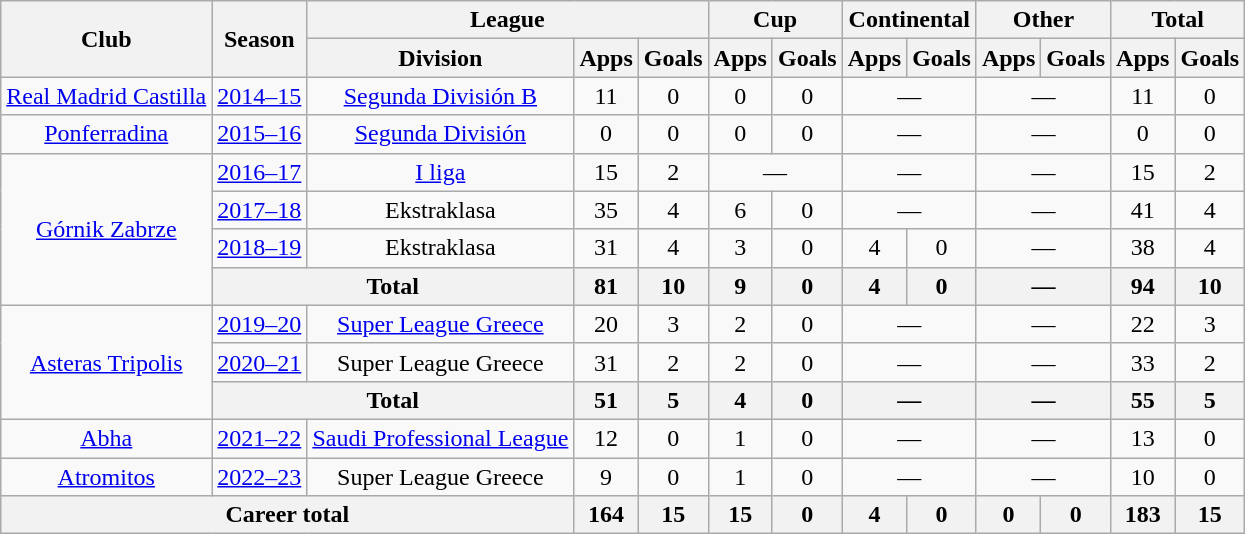<table class="wikitable" style="text-align:center">
<tr>
<th rowspan=2>Club</th>
<th rowspan=2>Season</th>
<th colspan=3>League</th>
<th colspan=2>Cup</th>
<th colspan=2>Continental</th>
<th colspan=2>Other</th>
<th colspan=2>Total</th>
</tr>
<tr>
<th>Division</th>
<th>Apps</th>
<th>Goals</th>
<th>Apps</th>
<th>Goals</th>
<th>Apps</th>
<th>Goals</th>
<th>Apps</th>
<th>Goals</th>
<th>Apps</th>
<th>Goals</th>
</tr>
<tr>
<td><a href='#'>Real Madrid Castilla</a></td>
<td><a href='#'>2014–15</a></td>
<td><a href='#'>Segunda División B</a></td>
<td>11</td>
<td>0</td>
<td>0</td>
<td>0</td>
<td colspan="2">—</td>
<td colspan="2">—</td>
<td>11</td>
<td>0</td>
</tr>
<tr>
<td><a href='#'>Ponferradina</a></td>
<td><a href='#'>2015–16</a></td>
<td><a href='#'>Segunda División</a></td>
<td>0</td>
<td>0</td>
<td>0</td>
<td>0</td>
<td colspan="2">—</td>
<td colspan="2">—</td>
<td>0</td>
<td>0</td>
</tr>
<tr>
<td rowspan="4"><a href='#'>Górnik Zabrze</a></td>
<td><a href='#'>2016–17</a></td>
<td><a href='#'>I liga</a></td>
<td>15</td>
<td>2</td>
<td colspan="2">—</td>
<td colspan="2">—</td>
<td colspan="2">—</td>
<td>15</td>
<td>2</td>
</tr>
<tr>
<td><a href='#'>2017–18</a></td>
<td>Ekstraklasa</td>
<td>35</td>
<td>4</td>
<td>6</td>
<td>0</td>
<td colspan="2">—</td>
<td colspan="2">—</td>
<td>41</td>
<td>4</td>
</tr>
<tr>
<td><a href='#'>2018–19</a></td>
<td>Ekstraklasa</td>
<td>31</td>
<td>4</td>
<td>3</td>
<td>0</td>
<td>4</td>
<td>0</td>
<td colspan="2">—</td>
<td>38</td>
<td>4</td>
</tr>
<tr>
<th colspan="2">Total</th>
<th>81</th>
<th>10</th>
<th>9</th>
<th>0</th>
<th>4</th>
<th>0</th>
<th colspan="2">—</th>
<th>94</th>
<th>10</th>
</tr>
<tr>
<td rowspan="3"><a href='#'>Asteras Tripolis</a></td>
<td><a href='#'>2019–20</a></td>
<td><a href='#'>Super League Greece</a></td>
<td>20</td>
<td>3</td>
<td>2</td>
<td>0</td>
<td colspan="2">—</td>
<td colspan="2">—</td>
<td>22</td>
<td>3</td>
</tr>
<tr>
<td><a href='#'>2020–21</a></td>
<td>Super League Greece</td>
<td>31</td>
<td>2</td>
<td>2</td>
<td>0</td>
<td colspan="2">—</td>
<td colspan="2">—</td>
<td>33</td>
<td>2</td>
</tr>
<tr>
<th colspan="2">Total</th>
<th>51</th>
<th>5</th>
<th>4</th>
<th>0</th>
<th colspan="2">—</th>
<th colspan="2">—</th>
<th>55</th>
<th>5</th>
</tr>
<tr>
<td><a href='#'>Abha</a></td>
<td><a href='#'>2021–22</a></td>
<td><a href='#'>Saudi Professional League</a></td>
<td>12</td>
<td>0</td>
<td>1</td>
<td>0</td>
<td colspan="2">—</td>
<td colspan="2">—</td>
<td>13</td>
<td>0</td>
</tr>
<tr>
<td><a href='#'>Atromitos</a></td>
<td><a href='#'>2022–23</a></td>
<td>Super League Greece</td>
<td>9</td>
<td>0</td>
<td>1</td>
<td>0</td>
<td colspan="2">—</td>
<td colspan="2">—</td>
<td>10</td>
<td>0</td>
</tr>
<tr>
<th colspan="3">Career total</th>
<th>164</th>
<th>15</th>
<th>15</th>
<th>0</th>
<th>4</th>
<th>0</th>
<th>0</th>
<th>0</th>
<th>183</th>
<th>15</th>
</tr>
</table>
